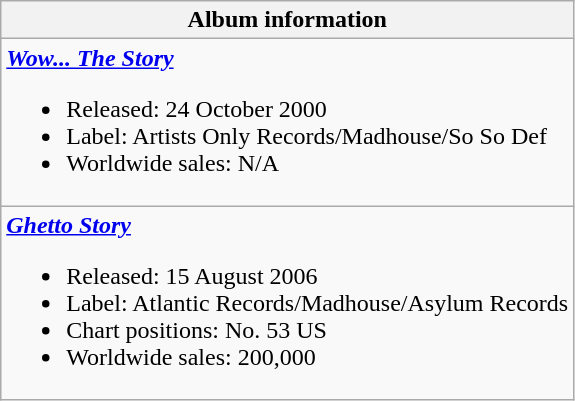<table class="wikitable">
<tr>
<th align="left">Album information</th>
</tr>
<tr>
<td align="left"><strong><em><a href='#'>Wow... The Story</a></em></strong><br><ul><li>Released: 24 October 2000</li><li>Label: Artists Only Records/Madhouse/So So Def</li><li>Worldwide sales: N/A</li></ul></td>
</tr>
<tr>
<td align="left"><strong><em><a href='#'>Ghetto Story</a></em></strong><br><ul><li>Released: 15 August 2006</li><li>Label: Atlantic Records/Madhouse/Asylum Records</li><li>Chart positions: No. 53 US</li><li>Worldwide sales: 200,000</li></ul></td>
</tr>
</table>
